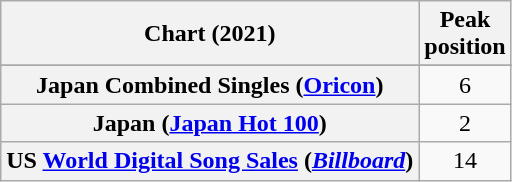<table class="wikitable sortable plainrowheaders" style="text-align:center">
<tr>
<th>Chart (2021)</th>
<th>Peak<br>position</th>
</tr>
<tr>
</tr>
<tr>
<th scope="row">Japan Combined Singles (<a href='#'>Oricon</a>)</th>
<td>6</td>
</tr>
<tr>
<th scope="row">Japan (<a href='#'>Japan Hot 100</a>)</th>
<td>2</td>
</tr>
<tr>
<th scope="row">US <a href='#'>World Digital Song Sales</a> (<em><a href='#'>Billboard</a></em>)</th>
<td>14</td>
</tr>
</table>
